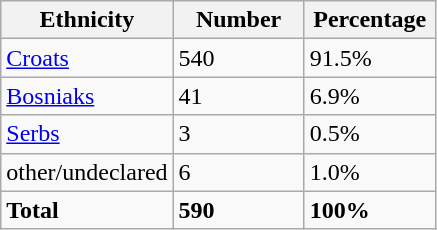<table class="wikitable">
<tr>
<th width="100px">Ethnicity</th>
<th width="80px">Number</th>
<th width="80px">Percentage</th>
</tr>
<tr>
<td><a href='#'>Croats</a></td>
<td>540</td>
<td>91.5%</td>
</tr>
<tr>
<td><a href='#'>Bosniaks</a></td>
<td>41</td>
<td>6.9%</td>
</tr>
<tr>
<td><a href='#'>Serbs</a></td>
<td>3</td>
<td>0.5%</td>
</tr>
<tr>
<td>other/undeclared</td>
<td>6</td>
<td>1.0%</td>
</tr>
<tr>
<td><strong>Total</strong></td>
<td><strong>590</strong></td>
<td><strong>100%</strong></td>
</tr>
</table>
